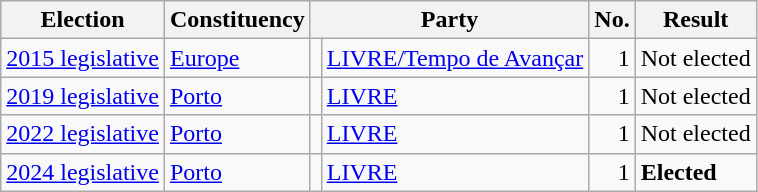<table class="wikitable" style="text-align:left;">
<tr>
<th scope=col>Election</th>
<th scope=col>Constituency</th>
<th scope=col colspan="2">Party</th>
<th scope=col>No.</th>
<th scope=col>Result</th>
</tr>
<tr>
<td><a href='#'>2015 legislative</a></td>
<td><a href='#'>Europe</a></td>
<td></td>
<td><a href='#'>LIVRE/Tempo de Avançar</a></td>
<td align=right>1</td>
<td>Not elected</td>
</tr>
<tr>
<td><a href='#'>2019 legislative</a></td>
<td><a href='#'>Porto</a></td>
<td></td>
<td><a href='#'>LIVRE</a></td>
<td align=right>1</td>
<td>Not elected</td>
</tr>
<tr>
<td><a href='#'>2022 legislative</a></td>
<td><a href='#'>Porto</a></td>
<td></td>
<td><a href='#'>LIVRE</a></td>
<td align=right>1</td>
<td>Not elected</td>
</tr>
<tr>
<td><a href='#'>2024 legislative</a></td>
<td><a href='#'>Porto</a></td>
<td></td>
<td><a href='#'>LIVRE</a></td>
<td align=right>1</td>
<td><strong>Elected</strong></td>
</tr>
</table>
